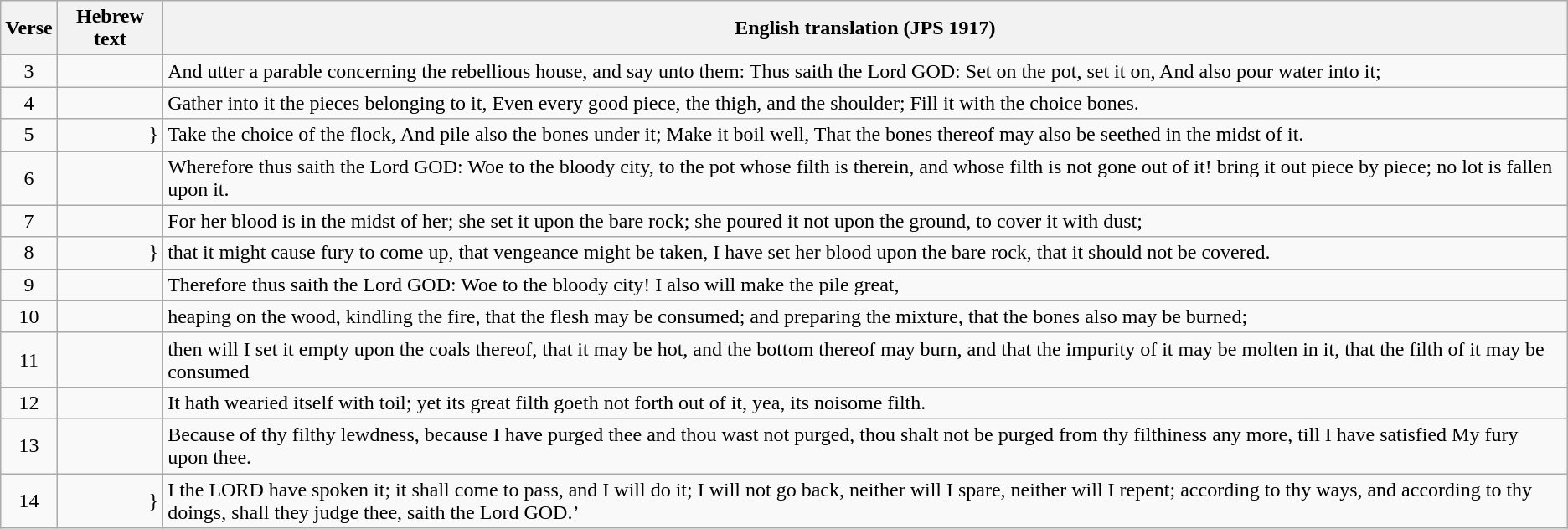<table class="wikitable">
<tr>
<th>Verse</th>
<th>Hebrew text</th>
<th>English translation (JPS 1917)</th>
</tr>
<tr>
<td align="center">3</td>
<td align="right"></td>
<td>And utter a parable concerning the rebellious house, and say unto them: Thus saith the Lord GOD: Set on the pot, set it on, And also pour water into it;</td>
</tr>
<tr>
<td align="center">4</td>
<td align="right"></td>
<td>Gather into it the pieces belonging to it, Even every good piece, the thigh, and the shoulder; Fill it with the choice bones.</td>
</tr>
<tr>
<td align="center">5</td>
<td align="right">}</td>
<td>Take the choice of the flock, And pile also the bones under it; Make it boil well, That the bones thereof may also be seethed in the midst of it.</td>
</tr>
<tr>
<td align="center">6</td>
<td align="right"></td>
<td>Wherefore thus saith the Lord GOD: Woe to the bloody city, to the pot whose filth is therein, and whose filth is not gone out of it! bring it out piece by piece; no lot is fallen upon it.</td>
</tr>
<tr>
<td align="center">7</td>
<td align="right"></td>
<td>For her blood is in the midst of her; she set it upon the bare rock; she poured it not upon the ground, to cover it with dust;</td>
</tr>
<tr>
<td align="center">8</td>
<td align="right">}</td>
<td>that it might cause fury to come up, that vengeance might be taken, I have set her blood upon the bare rock, that it should not be covered.</td>
</tr>
<tr>
<td align="center">9</td>
<td align="right"></td>
<td>Therefore thus saith the Lord GOD: Woe to the bloody city! I also will make the pile great,</td>
</tr>
<tr>
<td align="center">10</td>
<td align="right"></td>
<td>heaping on the wood, kindling the fire, that the flesh may be consumed; and preparing the mixture, that the bones also may be burned;</td>
</tr>
<tr>
<td align="center">11</td>
<td align="right"></td>
<td>then will I set it empty upon the coals thereof, that it may be hot, and the bottom thereof may burn, and that the impurity of it may be molten in it, that the filth of it may be consumed</td>
</tr>
<tr>
<td align="center">12</td>
<td align="right"></td>
<td>It hath wearied itself with toil; yet its great filth goeth not forth out of it, yea, its noisome filth.</td>
</tr>
<tr>
<td align="center">13</td>
<td align="right"></td>
<td>Because of thy filthy lewdness, because I have purged thee and thou wast not purged, thou shalt not be purged from thy filthiness any more, till I have satisfied My fury upon thee.</td>
</tr>
<tr>
<td align="center">14</td>
<td align="right">}</td>
<td>I the LORD have spoken it; it shall come to pass, and I will do it; I will not go back, neither will I spare, neither will I repent; according to thy ways, and according to thy doings, shall they judge thee, saith the Lord GOD.’</td>
</tr>
</table>
